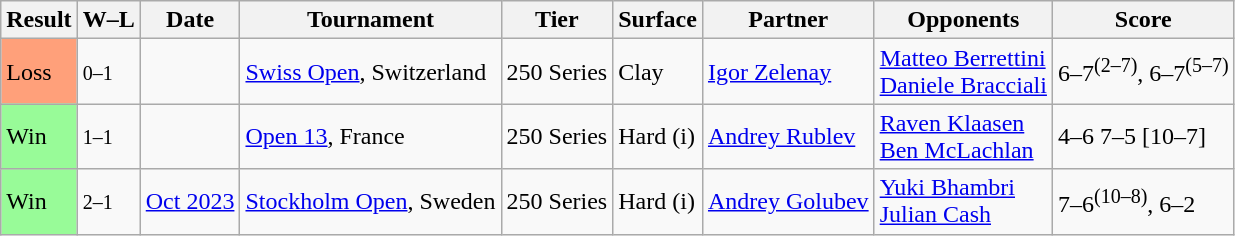<table class="sortable wikitable">
<tr>
<th>Result</th>
<th class="unsortable">W–L</th>
<th>Date</th>
<th>Tournament</th>
<th>Tier</th>
<th>Surface</th>
<th>Partner</th>
<th>Opponents</th>
<th class="unsortable">Score</th>
</tr>
<tr>
<td bgcolor=FFA07A>Loss</td>
<td><small>0–1</small></td>
<td><a href='#'></a></td>
<td><a href='#'>Swiss Open</a>, Switzerland</td>
<td>250 Series</td>
<td>Clay</td>
<td> <a href='#'>Igor Zelenay</a></td>
<td> <a href='#'>Matteo Berrettini</a><br> <a href='#'>Daniele Bracciali</a></td>
<td>6–7<sup>(2–7)</sup>, 6–7<sup>(5–7)</sup></td>
</tr>
<tr>
<td bgcolor=98fb98>Win</td>
<td><small>1–1</small></td>
<td><a href='#'></a></td>
<td><a href='#'>Open 13</a>, France</td>
<td>250 Series</td>
<td>Hard (i)</td>
<td> <a href='#'>Andrey Rublev</a></td>
<td> <a href='#'>Raven Klaasen</a><br> <a href='#'>Ben McLachlan</a></td>
<td>4–6 7–5 [10–7]</td>
</tr>
<tr>
<td bgcolor=98fb98>Win</td>
<td><small>2–1</small></td>
<td><a href='#'>Oct 2023</a></td>
<td><a href='#'>Stockholm Open</a>, Sweden</td>
<td>250 Series</td>
<td>Hard (i)</td>
<td> <a href='#'>Andrey Golubev</a></td>
<td> <a href='#'>Yuki Bhambri</a> <br> <a href='#'>Julian Cash</a></td>
<td>7–6<sup>(10–8)</sup>, 6–2</td>
</tr>
</table>
